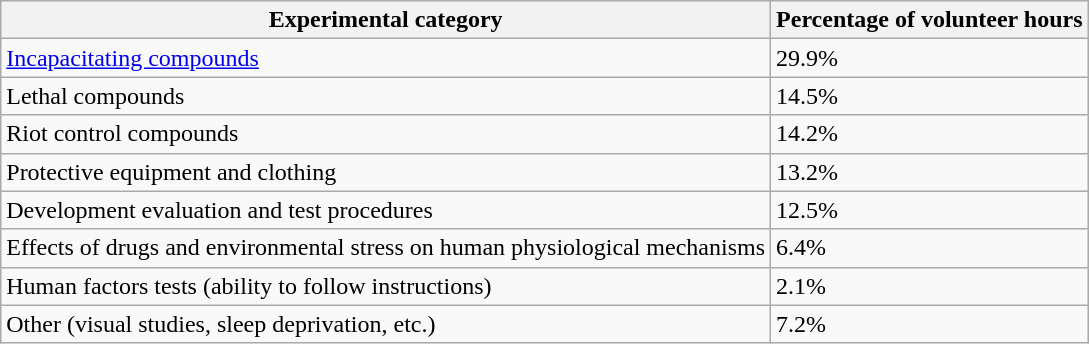<table class="wikitable sortable">
<tr>
<th>Experimental category</th>
<th>Percentage of volunteer hours</th>
</tr>
<tr>
<td><a href='#'>Incapacitating compounds</a></td>
<td>29.9%</td>
</tr>
<tr>
<td>Lethal compounds</td>
<td>14.5%</td>
</tr>
<tr>
<td>Riot control compounds</td>
<td>14.2%</td>
</tr>
<tr>
<td>Protective equipment and clothing</td>
<td>13.2%</td>
</tr>
<tr>
<td>Development evaluation and test procedures</td>
<td>12.5%</td>
</tr>
<tr>
<td>Effects of drugs and environmental stress on human physiological mechanisms</td>
<td>6.4%</td>
</tr>
<tr>
<td>Human factors tests (ability to follow instructions)</td>
<td>2.1%</td>
</tr>
<tr>
<td>Other (visual studies, sleep deprivation, etc.)</td>
<td>7.2%</td>
</tr>
</table>
